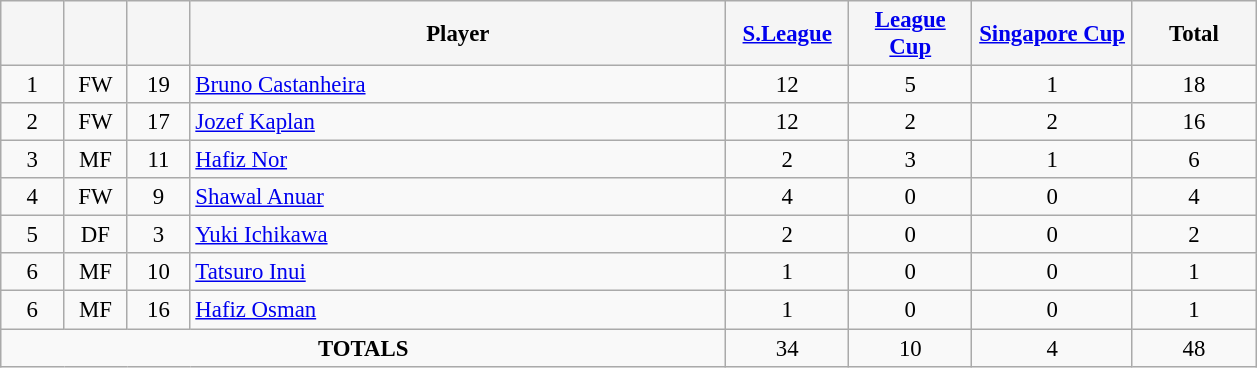<table class="wikitable" style="font-size: 95%; text-align: center;">
<tr>
<th style="background:#F5F5F5; color:black; width:35px;"></th>
<th style="background:#F5F5F5; color:black; width:35px;"></th>
<th style="background:#F5F5F5; color:black; width:35px;"></th>
<th style="background:#F5F5F5; color:black; width:350px;">Player</th>
<th style="background:#F5F5F5; color:black; width:75px;"><a href='#'>S.League</a></th>
<th style="background:#F5F5F5; color:black; width:75px;"><a href='#'>League Cup</a></th>
<th style="background:#F5F5F5; color:black; width:100px;"><a href='#'>Singapore Cup</a></th>
<th style="background:#F5F5F5; color:black; width:75px;"><strong>Total</strong></th>
</tr>
<tr>
<td>1</td>
<td>FW</td>
<td>19</td>
<td align=left> <a href='#'>Bruno Castanheira</a></td>
<td>12</td>
<td>5</td>
<td>1</td>
<td>18</td>
</tr>
<tr>
<td>2</td>
<td>FW</td>
<td>17</td>
<td align=left> <a href='#'>Jozef Kaplan</a></td>
<td>12</td>
<td>2</td>
<td>2</td>
<td>16</td>
</tr>
<tr>
<td>3</td>
<td>MF</td>
<td>11</td>
<td align=left> <a href='#'>Hafiz Nor</a></td>
<td>2</td>
<td>3</td>
<td>1</td>
<td>6</td>
</tr>
<tr>
<td>4</td>
<td>FW</td>
<td>9</td>
<td align=left> <a href='#'>Shawal Anuar</a></td>
<td>4</td>
<td>0</td>
<td>0</td>
<td>4</td>
</tr>
<tr>
<td>5</td>
<td>DF</td>
<td>3</td>
<td align=left> <a href='#'>Yuki Ichikawa</a></td>
<td>2</td>
<td>0</td>
<td>0</td>
<td>2</td>
</tr>
<tr>
<td>6</td>
<td>MF</td>
<td>10</td>
<td align=left> <a href='#'>Tatsuro Inui</a></td>
<td>1</td>
<td>0</td>
<td>0</td>
<td>1</td>
</tr>
<tr>
<td>6</td>
<td>MF</td>
<td>16</td>
<td align=left> <a href='#'>Hafiz Osman</a></td>
<td>1</td>
<td>0</td>
<td>0</td>
<td>1</td>
</tr>
<tr>
<td colspan="4"><strong>TOTALS</strong></td>
<td>34</td>
<td>10</td>
<td>4</td>
<td>48</td>
</tr>
</table>
